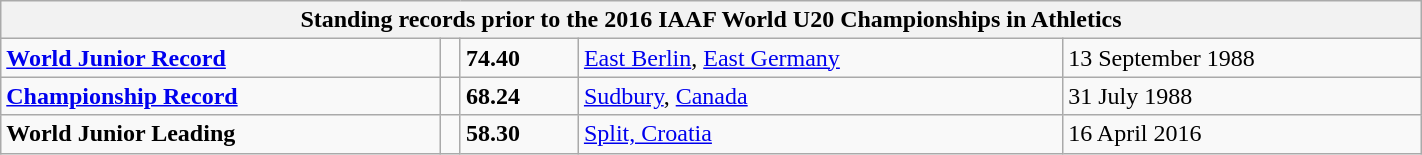<table class="wikitable" width=75%>
<tr>
<th colspan="5">Standing records prior to the 2016 IAAF World U20 Championships in Athletics</th>
</tr>
<tr>
<td><strong><a href='#'>World Junior Record</a></strong></td>
<td></td>
<td><strong>74.40</strong></td>
<td><a href='#'>East Berlin</a>, <a href='#'>East Germany</a></td>
<td>13 September 1988</td>
</tr>
<tr>
<td><strong><a href='#'>Championship Record</a></strong></td>
<td></td>
<td><strong>68.24</strong></td>
<td><a href='#'>Sudbury</a>, <a href='#'>Canada</a></td>
<td>31 July 1988</td>
</tr>
<tr>
<td><strong>World Junior Leading</strong></td>
<td></td>
<td><strong>58.30</strong></td>
<td><a href='#'>Split, Croatia</a></td>
<td>16 April 2016</td>
</tr>
</table>
